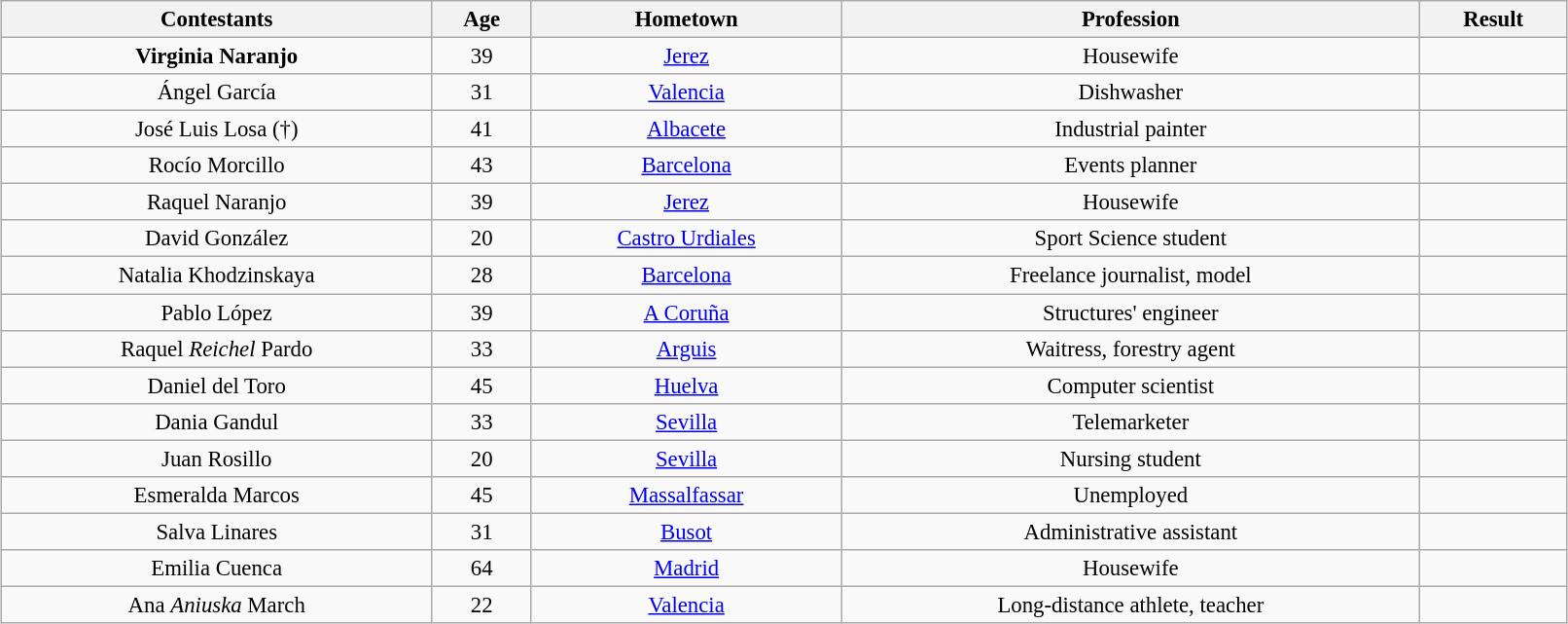<table class="wikitable sortable" style="margin:auto; text-align:center; width:85%; font-size:95%">
<tr>
<th>Contestants</th>
<th>Age</th>
<th>Hometown</th>
<th>Profession</th>
<th>Result</th>
</tr>
<tr>
<td><strong>Virginia Naranjo</strong></td>
<td>39</td>
<td><a href='#'>Jerez</a></td>
<td>Housewife</td>
<td></td>
</tr>
<tr>
<td>Ángel García</td>
<td>31</td>
<td><a href='#'>Valencia</a></td>
<td>Dishwasher</td>
<td></td>
</tr>
<tr>
<td>José Luis Losa (†)</td>
<td>41</td>
<td><a href='#'>Albacete</a></td>
<td>Industrial painter</td>
<td></td>
</tr>
<tr>
<td>Rocío Morcillo</td>
<td>43</td>
<td><a href='#'>Barcelona</a></td>
<td>Events planner</td>
<td></td>
</tr>
<tr>
<td>Raquel Naranjo</td>
<td>39</td>
<td><a href='#'>Jerez</a></td>
<td>Housewife</td>
<td></td>
</tr>
<tr>
<td>David González</td>
<td>20</td>
<td><a href='#'>Castro Urdiales</a></td>
<td>Sport Science student</td>
<td></td>
</tr>
<tr>
<td>Natalia Khodzinskaya</td>
<td>28</td>
<td><a href='#'>Barcelona</a></td>
<td>Freelance journalist, model</td>
<td></td>
</tr>
<tr>
<td>Pablo López</td>
<td>39</td>
<td><a href='#'>A Coruña</a></td>
<td>Structures' engineer</td>
<td></td>
</tr>
<tr>
<td>Raquel <em>Reichel</em> Pardo</td>
<td>33</td>
<td><a href='#'>Arguis</a></td>
<td>Waitress, forestry agent</td>
<td></td>
</tr>
<tr>
<td>Daniel del Toro</td>
<td>45</td>
<td><a href='#'>Huelva</a></td>
<td>Computer scientist</td>
<td></td>
</tr>
<tr>
<td>Dania Gandul</td>
<td>33</td>
<td><a href='#'>Sevilla</a></td>
<td>Telemarketer</td>
<td></td>
</tr>
<tr>
<td>Juan Rosillo</td>
<td>20</td>
<td><a href='#'>Sevilla</a></td>
<td>Nursing student</td>
<td></td>
</tr>
<tr>
<td>Esmeralda Marcos</td>
<td>45</td>
<td><a href='#'>Massalfassar</a></td>
<td>Unemployed</td>
<td></td>
</tr>
<tr>
<td>Salva Linares</td>
<td>31</td>
<td><a href='#'>Busot</a></td>
<td>Administrative assistant</td>
<td></td>
</tr>
<tr>
<td>Emilia Cuenca</td>
<td>64</td>
<td><a href='#'>Madrid</a></td>
<td>Housewife</td>
<td></td>
</tr>
<tr>
<td>Ana <em>Aniuska</em> March</td>
<td>22</td>
<td><a href='#'>Valencia</a></td>
<td>Long-distance athlete, teacher</td>
<td></td>
</tr>
</table>
